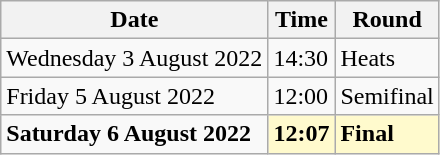<table class="wikitable">
<tr>
<th>Date</th>
<th>Time</th>
<th>Round</th>
</tr>
<tr>
<td>Wednesday 3 August 2022</td>
<td>14:30</td>
<td>Heats</td>
</tr>
<tr>
<td>Friday 5 August 2022</td>
<td>12:00</td>
<td>Semifinal</td>
</tr>
<tr>
<td><strong>Saturday 6 August 2022</strong></td>
<td style=background:lemonchiffon><strong>12:07</strong></td>
<td style=background:lemonchiffon><strong>Final</strong></td>
</tr>
</table>
